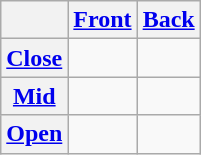<table class="wikitable" border="1" style="text-align:center;">
<tr cellpadding="4">
<th></th>
<th><a href='#'>Front</a></th>
<th><a href='#'>Back</a></th>
</tr>
<tr>
<th><strong><a href='#'>Close</a></strong></th>
<td></td>
<td></td>
</tr>
<tr>
<th><strong><a href='#'>Mid</a></strong></th>
<td></td>
<td></td>
</tr>
<tr>
<th><strong><a href='#'>Open</a></strong></th>
<td></td>
<td></td>
</tr>
</table>
